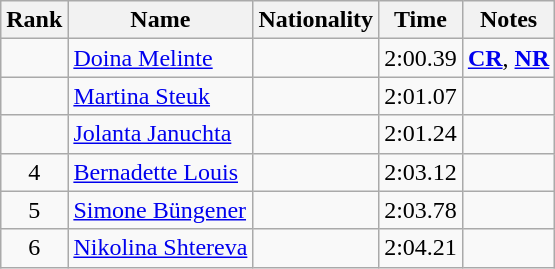<table class="wikitable sortable" style="text-align:center">
<tr>
<th>Rank</th>
<th>Name</th>
<th>Nationality</th>
<th>Time</th>
<th>Notes</th>
</tr>
<tr>
<td></td>
<td align="left"><a href='#'>Doina Melinte</a></td>
<td align=left></td>
<td>2:00.39</td>
<td><strong><a href='#'>CR</a></strong>, <strong><a href='#'>NR</a></strong></td>
</tr>
<tr>
<td></td>
<td align="left"><a href='#'>Martina Steuk</a></td>
<td align=left></td>
<td>2:01.07</td>
<td></td>
</tr>
<tr>
<td></td>
<td align="left"><a href='#'>Jolanta Januchta</a></td>
<td align=left></td>
<td>2:01.24</td>
<td></td>
</tr>
<tr>
<td>4</td>
<td align="left"><a href='#'>Bernadette Louis</a></td>
<td align=left></td>
<td>2:03.12</td>
<td></td>
</tr>
<tr>
<td>5</td>
<td align="left"><a href='#'>Simone Büngener</a></td>
<td align=left></td>
<td>2:03.78</td>
<td></td>
</tr>
<tr>
<td>6</td>
<td align="left"><a href='#'>Nikolina Shtereva</a></td>
<td align=left></td>
<td>2:04.21</td>
<td></td>
</tr>
</table>
